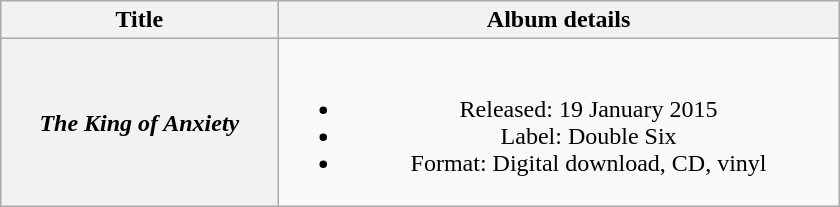<table class="wikitable plainrowheaders" style="text-align:center; width:35em;">
<tr>
<th>Title</th>
<th>Album details</th>
</tr>
<tr>
<th scope="row"><em>The King of Anxiety</em></th>
<td><br><ul><li>Released: 19 January 2015</li><li>Label: Double Six</li><li>Format: Digital download, CD, vinyl</li></ul></td>
</tr>
</table>
